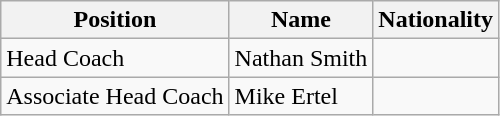<table class="wikitable">
<tr>
<th>Position</th>
<th>Name</th>
<th>Nationality</th>
</tr>
<tr>
<td>Head Coach</td>
<td>Nathan Smith</td>
<td></td>
</tr>
<tr>
<td>Associate Head Coach</td>
<td>Mike Ertel</td>
<td></td>
</tr>
</table>
